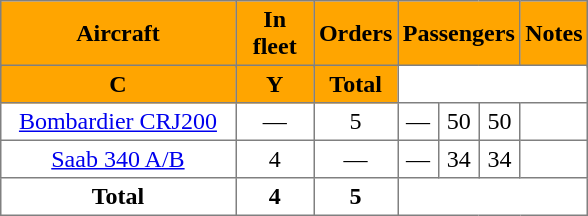<table class="toccolours" border="1" cellpadding="3" style="margin:1em auto; border-collapse:collapse; text-align:center">
<tr bgcolor=Orange>
<th width="150pt" rowspan="2"><span>Aircraft</span></th>
<th width="45pt" rowspan="2"><span>In fleet</span></th>
<th width="45pt" rowspan="2"><span>Orders</span></th>
<th colspan="3"><span>Passengers</span></th>
<th rowspan="2"><span>Notes</span></th>
</tr>
<tr>
</tr>
<tr bgcolor=Orange>
<th width="33px"><abbr><span>C</span></abbr></th>
<th width="33px"><abbr><span>Y</span></abbr></th>
<th width="33px"><span>Total</span></th>
</tr>
<tr>
<td><a href='#'>Bombardier CRJ200</a></td>
<td>—</td>
<td>5</td>
<td>—</td>
<td>50</td>
<td>50</td>
<td></td>
</tr>
<tr>
<td><a href='#'>Saab 340 A/B</a></td>
<td>4</td>
<td>—</td>
<td>—</td>
<td>34</td>
<td>34</td>
<td></td>
</tr>
<tr>
<td><strong>Total</strong></td>
<td><strong>4</strong></td>
<td><strong>5</strong></td>
<td colspan="4"></td>
</tr>
</table>
